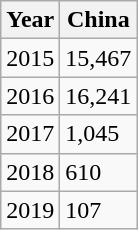<table class="wikitable">
<tr>
<th>Year</th>
<th>China</th>
</tr>
<tr>
<td>2015</td>
<td>15,467</td>
</tr>
<tr>
<td>2016</td>
<td>16,241</td>
</tr>
<tr>
<td>2017</td>
<td>1,045</td>
</tr>
<tr>
<td>2018</td>
<td>610</td>
</tr>
<tr>
<td>2019</td>
<td>107</td>
</tr>
</table>
